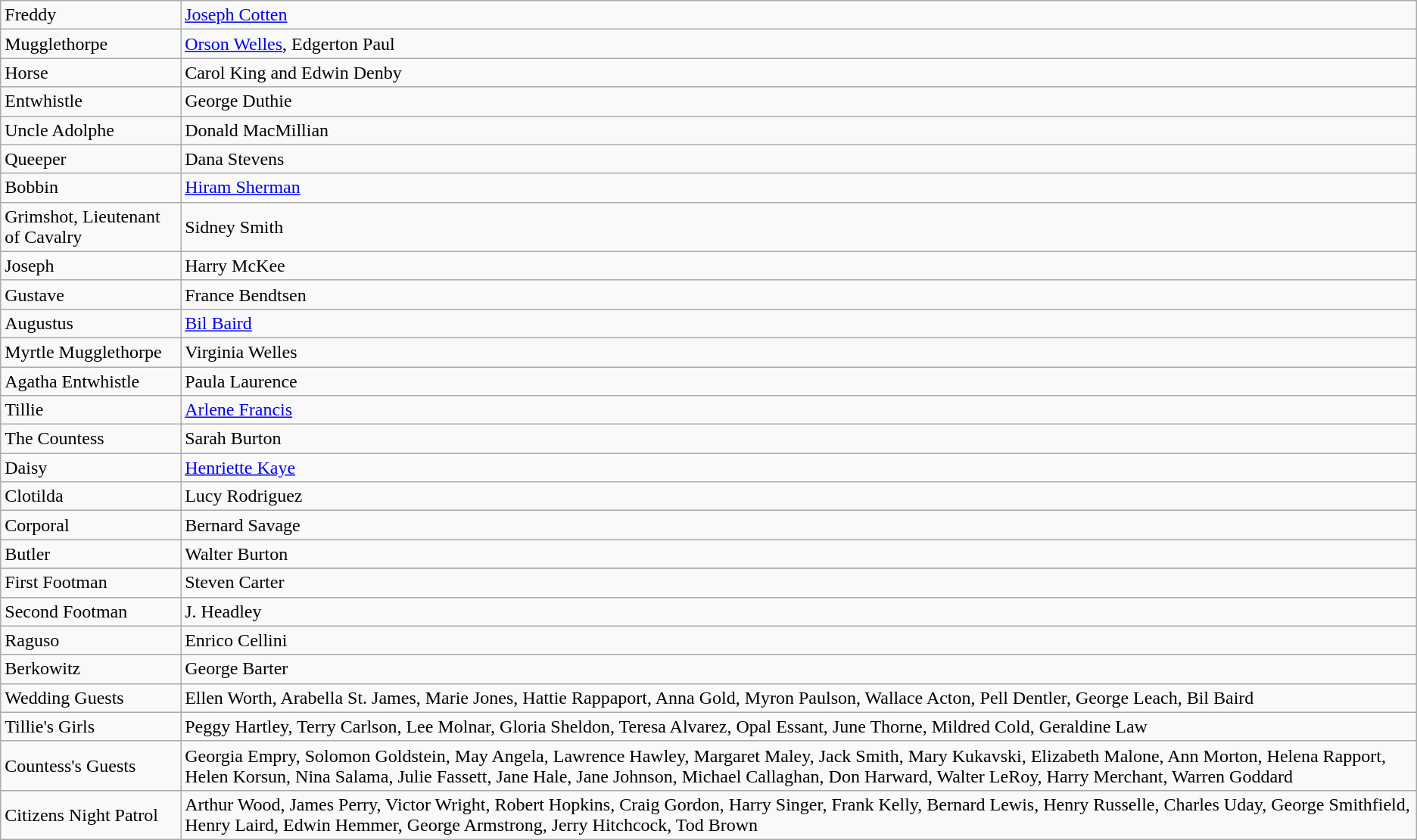<table class=wikitable>
<tr>
<td>Freddy</td>
<td><a href='#'>Joseph Cotten</a></td>
</tr>
<tr>
<td>Mugglethorpe</td>
<td><a href='#'>Orson Welles</a>, Edgerton Paul</td>
</tr>
<tr>
<td>Horse</td>
<td>Carol King and Edwin Denby</td>
</tr>
<tr>
<td>Entwhistle</td>
<td>George Duthie</td>
</tr>
<tr>
<td>Uncle Adolphe</td>
<td>Donald MacMillian</td>
</tr>
<tr>
<td>Queeper</td>
<td>Dana Stevens</td>
</tr>
<tr>
<td>Bobbin</td>
<td><a href='#'>Hiram Sherman</a></td>
</tr>
<tr>
<td>Grimshot, Lieutenant of Cavalry</td>
<td>Sidney Smith</td>
</tr>
<tr>
<td>Joseph</td>
<td>Harry McKee</td>
</tr>
<tr>
<td>Gustave</td>
<td>France Bendtsen</td>
</tr>
<tr>
<td>Augustus</td>
<td><a href='#'>Bil Baird</a></td>
</tr>
<tr>
<td>Myrtle Mugglethorpe</td>
<td>Virginia Welles</td>
</tr>
<tr>
<td>Agatha Entwhistle</td>
<td>Paula Laurence</td>
</tr>
<tr>
<td>Tillie</td>
<td><a href='#'>Arlene Francis</a></td>
</tr>
<tr>
<td>The Countess</td>
<td>Sarah Burton</td>
</tr>
<tr>
<td>Daisy</td>
<td><a href='#'>Henriette Kaye</a></td>
</tr>
<tr>
<td>Clotilda</td>
<td>Lucy Rodriguez</td>
</tr>
<tr>
<td>Corporal</td>
<td>Bernard Savage</td>
</tr>
<tr>
<td>Butler</td>
<td>Walter Burton</td>
</tr>
<tr>
</tr>
<tr>
<td>First Footman</td>
<td>Steven Carter</td>
</tr>
<tr>
<td>Second Footman</td>
<td>J. Headley</td>
</tr>
<tr>
<td>Raguso</td>
<td>Enrico Cellini</td>
</tr>
<tr>
<td>Berkowitz</td>
<td>George Barter</td>
</tr>
<tr>
<td>Wedding Guests</td>
<td>Ellen Worth, Arabella St. James, Marie Jones, Hattie Rappaport, Anna Gold, Myron Paulson, Wallace Acton, Pell Dentler, George Leach, Bil Baird</td>
</tr>
<tr>
<td>Tillie's Girls</td>
<td>Peggy Hartley, Terry Carlson, Lee Molnar, Gloria Sheldon, Teresa Alvarez, Opal Essant, June Thorne, Mildred Cold, Geraldine Law</td>
</tr>
<tr>
<td>Countess's Guests</td>
<td>Georgia Empry, Solomon Goldstein, May Angela, Lawrence Hawley, Margaret Maley, Jack Smith, Mary Kukavski, Elizabeth Malone, Ann Morton, Helena Rapport, Helen Korsun, Nina Salama, Julie Fassett, Jane Hale, Jane Johnson, Michael Callaghan, Don Harward, Walter LeRoy, Harry Merchant, Warren Goddard</td>
</tr>
<tr>
<td>Citizens Night Patrol</td>
<td>Arthur Wood, James Perry, Victor Wright, Robert Hopkins, Craig Gordon, Harry Singer, Frank Kelly, Bernard Lewis, Henry Russelle, Charles Uday, George Smithfield, Henry Laird, Edwin Hemmer, George Armstrong, Jerry Hitchcock, Tod Brown</td>
</tr>
</table>
